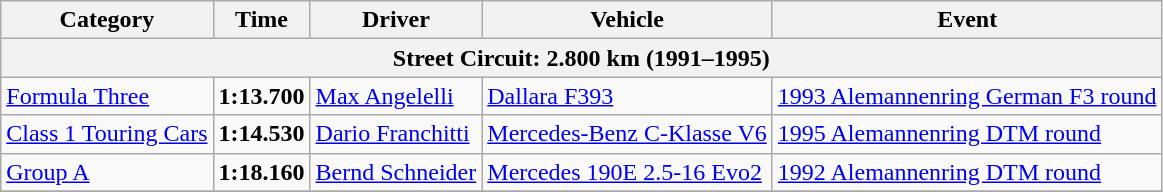<table class="wikitable">
<tr>
<th>Category</th>
<th>Time</th>
<th>Driver</th>
<th>Vehicle</th>
<th>Event</th>
</tr>
<tr>
<th colspan=5>Street Circuit: 2.800 km (1991–1995)</th>
</tr>
<tr>
<td><a href='#'>Formula Three</a></td>
<td><strong>1:13.700</strong></td>
<td><a href='#'>Max Angelelli</a></td>
<td><a href='#'>Dallara F393</a></td>
<td><a href='#'>1993 Alemannenring German F3 round</a></td>
</tr>
<tr>
<td><a href='#'>Class 1 Touring Cars</a></td>
<td><strong>1:14.530</strong></td>
<td><a href='#'>Dario Franchitti</a></td>
<td><a href='#'>Mercedes-Benz C-Klasse V6</a></td>
<td><a href='#'>1995 Alemannenring DTM round</a></td>
</tr>
<tr>
<td><a href='#'>Group A</a></td>
<td><strong>1:18.160</strong></td>
<td><a href='#'>Bernd Schneider</a></td>
<td><a href='#'>Mercedes 190E 2.5-16 Evo2</a></td>
<td><a href='#'>1992 Alemannenring DTM round</a></td>
</tr>
<tr>
</tr>
</table>
